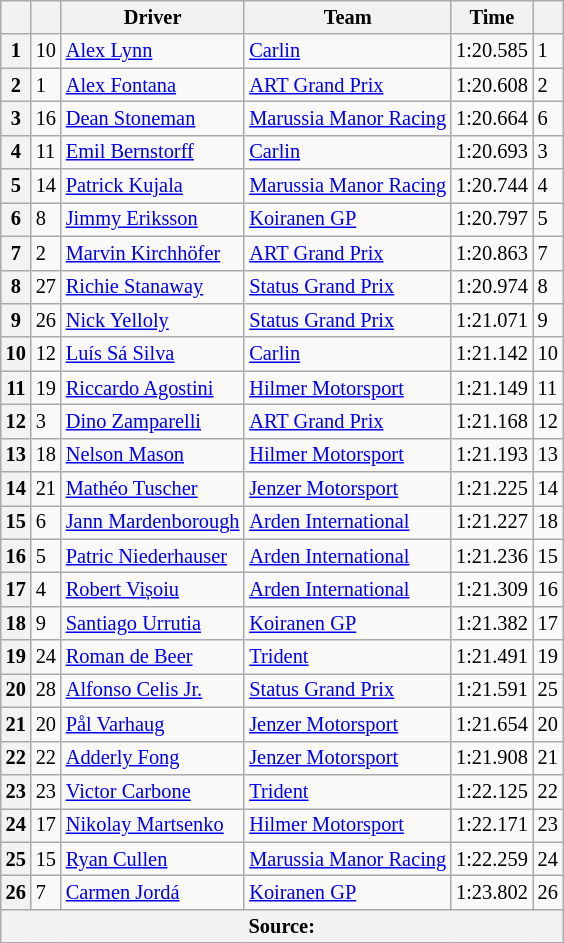<table class="wikitable" style="font-size:85%">
<tr>
<th></th>
<th></th>
<th>Driver</th>
<th>Team</th>
<th>Time</th>
<th></th>
</tr>
<tr>
<th>1</th>
<td>10</td>
<td> <a href='#'>Alex Lynn</a></td>
<td><a href='#'>Carlin</a></td>
<td>1:20.585</td>
<td>1</td>
</tr>
<tr>
<th>2</th>
<td>1</td>
<td> <a href='#'>Alex Fontana</a></td>
<td><a href='#'>ART Grand Prix</a></td>
<td>1:20.608</td>
<td>2</td>
</tr>
<tr>
<th>3</th>
<td>16</td>
<td> <a href='#'>Dean Stoneman</a></td>
<td><a href='#'>Marussia Manor Racing</a></td>
<td>1:20.664</td>
<td>6</td>
</tr>
<tr>
<th>4</th>
<td>11</td>
<td> <a href='#'>Emil Bernstorff</a></td>
<td><a href='#'>Carlin</a></td>
<td>1:20.693</td>
<td>3</td>
</tr>
<tr>
<th>5</th>
<td>14</td>
<td> <a href='#'>Patrick Kujala</a></td>
<td><a href='#'>Marussia Manor Racing</a></td>
<td>1:20.744</td>
<td>4</td>
</tr>
<tr>
<th>6</th>
<td>8</td>
<td> <a href='#'>Jimmy Eriksson</a></td>
<td><a href='#'>Koiranen GP</a></td>
<td>1:20.797</td>
<td>5</td>
</tr>
<tr>
<th>7</th>
<td>2</td>
<td> <a href='#'>Marvin Kirchhöfer</a></td>
<td><a href='#'>ART Grand Prix</a></td>
<td>1:20.863</td>
<td>7</td>
</tr>
<tr>
<th>8</th>
<td>27</td>
<td> <a href='#'>Richie Stanaway</a></td>
<td><a href='#'>Status Grand Prix</a></td>
<td>1:20.974</td>
<td>8</td>
</tr>
<tr>
<th>9</th>
<td>26</td>
<td> <a href='#'>Nick Yelloly</a></td>
<td><a href='#'>Status Grand Prix</a></td>
<td>1:21.071</td>
<td>9</td>
</tr>
<tr>
<th>10</th>
<td>12</td>
<td> <a href='#'>Luís Sá Silva</a></td>
<td><a href='#'>Carlin</a></td>
<td>1:21.142</td>
<td>10</td>
</tr>
<tr>
<th>11</th>
<td>19</td>
<td> <a href='#'>Riccardo Agostini</a></td>
<td><a href='#'>Hilmer Motorsport</a></td>
<td>1:21.149</td>
<td>11</td>
</tr>
<tr>
<th>12</th>
<td>3</td>
<td> <a href='#'>Dino Zamparelli</a></td>
<td><a href='#'>ART Grand Prix</a></td>
<td>1:21.168</td>
<td>12</td>
</tr>
<tr>
<th>13</th>
<td>18</td>
<td> <a href='#'>Nelson Mason</a></td>
<td><a href='#'>Hilmer Motorsport</a></td>
<td>1:21.193</td>
<td>13</td>
</tr>
<tr>
<th>14</th>
<td>21</td>
<td> <a href='#'>Mathéo Tuscher</a></td>
<td><a href='#'>Jenzer Motorsport</a></td>
<td>1:21.225</td>
<td>14</td>
</tr>
<tr>
<th>15</th>
<td>6</td>
<td> <a href='#'>Jann Mardenborough</a></td>
<td><a href='#'>Arden International</a></td>
<td>1:21.227</td>
<td>18</td>
</tr>
<tr>
<th>16</th>
<td>5</td>
<td> <a href='#'>Patric Niederhauser</a></td>
<td><a href='#'>Arden International</a></td>
<td>1:21.236</td>
<td>15</td>
</tr>
<tr>
<th>17</th>
<td>4</td>
<td> <a href='#'>Robert Vișoiu</a></td>
<td><a href='#'>Arden International</a></td>
<td>1:21.309</td>
<td>16</td>
</tr>
<tr>
<th>18</th>
<td>9</td>
<td> <a href='#'>Santiago Urrutia</a></td>
<td><a href='#'>Koiranen GP</a></td>
<td>1:21.382</td>
<td>17</td>
</tr>
<tr>
<th>19</th>
<td>24</td>
<td> <a href='#'>Roman de Beer</a></td>
<td><a href='#'>Trident</a></td>
<td>1:21.491</td>
<td>19</td>
</tr>
<tr>
<th>20</th>
<td>28</td>
<td> <a href='#'>Alfonso Celis Jr.</a></td>
<td><a href='#'>Status Grand Prix</a></td>
<td>1:21.591</td>
<td>25</td>
</tr>
<tr>
<th>21</th>
<td>20</td>
<td> <a href='#'>Pål Varhaug</a></td>
<td><a href='#'>Jenzer Motorsport</a></td>
<td>1:21.654</td>
<td>20</td>
</tr>
<tr>
<th>22</th>
<td>22</td>
<td> <a href='#'>Adderly Fong</a></td>
<td><a href='#'>Jenzer Motorsport</a></td>
<td>1:21.908</td>
<td>21</td>
</tr>
<tr>
<th>23</th>
<td>23</td>
<td> <a href='#'>Victor Carbone</a></td>
<td><a href='#'>Trident</a></td>
<td>1:22.125</td>
<td>22</td>
</tr>
<tr>
<th>24</th>
<td>17</td>
<td> <a href='#'>Nikolay Martsenko</a></td>
<td><a href='#'>Hilmer Motorsport</a></td>
<td>1:22.171</td>
<td>23</td>
</tr>
<tr>
<th>25</th>
<td>15</td>
<td> <a href='#'>Ryan Cullen</a></td>
<td><a href='#'>Marussia Manor Racing</a></td>
<td>1:22.259</td>
<td>24</td>
</tr>
<tr>
<th>26</th>
<td>7</td>
<td> <a href='#'>Carmen Jordá</a></td>
<td><a href='#'>Koiranen GP</a></td>
<td>1:23.802</td>
<td>26</td>
</tr>
<tr>
<th colspan="6">Source:</th>
</tr>
</table>
